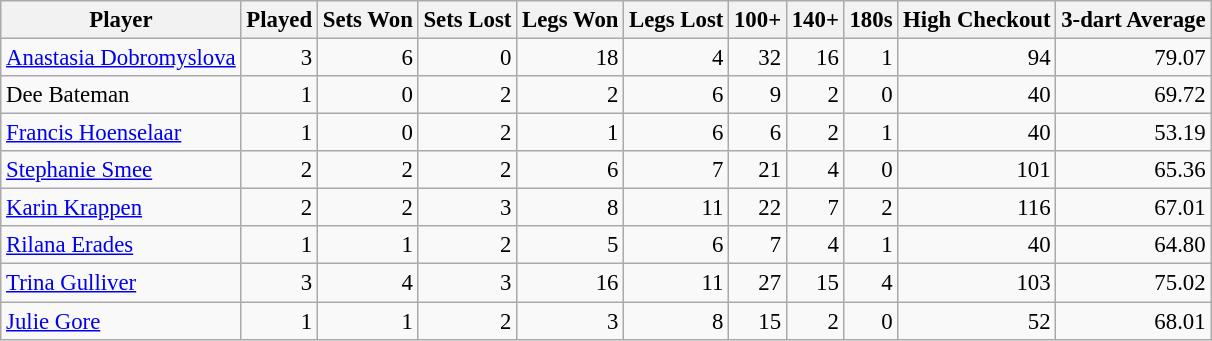<table class="wikitable sortable" style="font-size: 95%; text-align: right">
<tr>
<th>Player</th>
<th>Played</th>
<th>Sets Won</th>
<th>Sets Lost</th>
<th>Legs Won</th>
<th>Legs Lost</th>
<th>100+</th>
<th>140+</th>
<th>180s</th>
<th>High Checkout</th>
<th>3-dart Average</th>
</tr>
<tr>
<td align="left"><a href='#'>Anastasia Dobromyslova</a></td>
<td>3</td>
<td>6</td>
<td>0</td>
<td>18</td>
<td>4</td>
<td>32</td>
<td>16</td>
<td>1</td>
<td>94</td>
<td>79.07</td>
</tr>
<tr>
<td align="left">Dee Bateman</td>
<td>1</td>
<td>0</td>
<td>2</td>
<td>2</td>
<td>6</td>
<td>9</td>
<td>2</td>
<td>0</td>
<td>40</td>
<td>69.72</td>
</tr>
<tr>
<td align="left"><a href='#'>Francis Hoenselaar</a></td>
<td>1</td>
<td>0</td>
<td>2</td>
<td>1</td>
<td>6</td>
<td>6</td>
<td>2</td>
<td>1</td>
<td>40</td>
<td>53.19</td>
</tr>
<tr>
<td align="left"><a href='#'>Stephanie Smee</a></td>
<td>2</td>
<td>2</td>
<td>2</td>
<td>6</td>
<td>7</td>
<td>21</td>
<td>4</td>
<td>0</td>
<td>101</td>
<td>65.36</td>
</tr>
<tr>
<td align="left"><a href='#'>Karin Krappen</a></td>
<td>2</td>
<td>2</td>
<td>3</td>
<td>8</td>
<td>11</td>
<td>22</td>
<td>7</td>
<td>2</td>
<td>116</td>
<td>67.01</td>
</tr>
<tr>
<td align="left"><a href='#'>Rilana Erades</a></td>
<td>1</td>
<td>1</td>
<td>2</td>
<td>5</td>
<td>6</td>
<td>7</td>
<td>4</td>
<td>1</td>
<td>40</td>
<td>64.80</td>
</tr>
<tr>
<td align="left"><a href='#'>Trina Gulliver</a></td>
<td>3</td>
<td>4</td>
<td>3</td>
<td>16</td>
<td>11</td>
<td>27</td>
<td>15</td>
<td>4</td>
<td>103</td>
<td>75.02</td>
</tr>
<tr>
<td align="left"><a href='#'>Julie Gore</a></td>
<td>1</td>
<td>1</td>
<td>2</td>
<td>3</td>
<td>8</td>
<td>15</td>
<td>2</td>
<td>0</td>
<td>52</td>
<td>68.01</td>
</tr>
</table>
